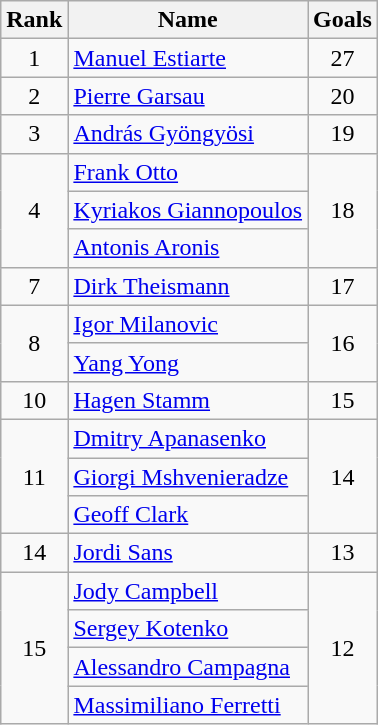<table class="wikitable" style="text-align: center;">
<tr>
<th>Rank</th>
<th>Name</th>
<th>Goals</th>
</tr>
<tr>
<td>1</td>
<td align="left"> <a href='#'>Manuel Estiarte</a></td>
<td>27</td>
</tr>
<tr>
<td>2</td>
<td align="left"> <a href='#'>Pierre Garsau</a></td>
<td>20</td>
</tr>
<tr>
<td>3</td>
<td align="left"> <a href='#'>András Gyöngyösi</a></td>
<td>19</td>
</tr>
<tr>
<td rowspan=3>4</td>
<td align="left"> <a href='#'>Frank Otto</a></td>
<td rowspan=3>18</td>
</tr>
<tr>
<td align="left"> <a href='#'>Kyriakos Giannopoulos</a></td>
</tr>
<tr>
<td align="left"> <a href='#'>Antonis Aronis</a></td>
</tr>
<tr>
<td>7</td>
<td align="left"> <a href='#'>Dirk Theismann</a></td>
<td>17</td>
</tr>
<tr>
<td rowspan=2>8</td>
<td align="left"> <a href='#'>Igor Milanovic</a></td>
<td rowspan=2>16</td>
</tr>
<tr>
<td align="left"> <a href='#'>Yang Yong</a></td>
</tr>
<tr>
<td>10</td>
<td align="left"> <a href='#'>Hagen Stamm</a></td>
<td>15</td>
</tr>
<tr>
<td rowspan=3>11</td>
<td align="left"> <a href='#'>Dmitry Apanasenko</a></td>
<td rowspan=3>14</td>
</tr>
<tr>
<td align="left"> <a href='#'>Giorgi Mshvenieradze</a></td>
</tr>
<tr>
<td align="left"> <a href='#'>Geoff Clark</a></td>
</tr>
<tr>
<td>14</td>
<td align="left"> <a href='#'>Jordi Sans</a></td>
<td>13</td>
</tr>
<tr>
<td rowspan=4>15</td>
<td align="left"> <a href='#'>Jody Campbell</a></td>
<td rowspan=4>12</td>
</tr>
<tr>
<td align="left"> <a href='#'>Sergey Kotenko</a></td>
</tr>
<tr>
<td align="left"> <a href='#'>Alessandro Campagna</a></td>
</tr>
<tr>
<td align="left"> <a href='#'>Massimiliano Ferretti</a></td>
</tr>
</table>
